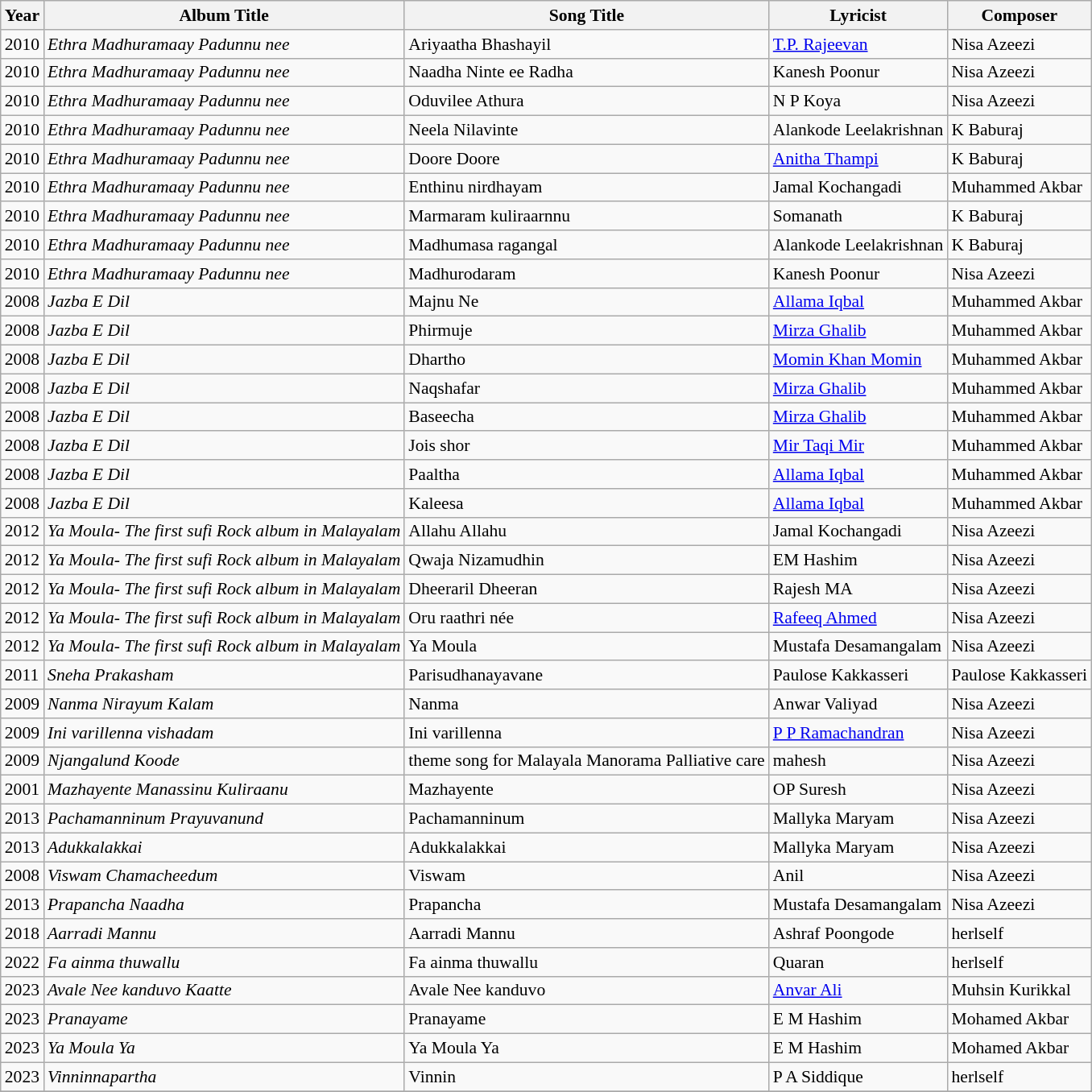<table class="wikitable" style="font-size: 90%;">
<tr>
<th>Year</th>
<th>Album Title</th>
<th>Song Title</th>
<th>Lyricist</th>
<th>Composer</th>
</tr>
<tr>
<td>2010</td>
<td><em>Ethra Madhuramaay Padunnu nee</em></td>
<td>Ariyaatha Bhashayil</td>
<td><a href='#'>T.P. Rajeevan</a></td>
<td>Nisa Azeezi</td>
</tr>
<tr>
<td>2010</td>
<td><em>Ethra Madhuramaay Padunnu nee</em></td>
<td>Naadha Ninte ee Radha</td>
<td>Kanesh Poonur</td>
<td>Nisa Azeezi</td>
</tr>
<tr>
<td>2010</td>
<td><em>Ethra Madhuramaay Padunnu nee</em></td>
<td>Oduvilee Athura</td>
<td>N P Koya</td>
<td>Nisa Azeezi</td>
</tr>
<tr>
<td>2010</td>
<td><em>Ethra Madhuramaay Padunnu nee</em></td>
<td>Neela Nilavinte</td>
<td>Alankode Leelakrishnan</td>
<td>K Baburaj</td>
</tr>
<tr>
<td>2010</td>
<td><em>Ethra Madhuramaay Padunnu nee</em></td>
<td>Doore Doore</td>
<td><a href='#'>Anitha Thampi</a></td>
<td>K Baburaj</td>
</tr>
<tr>
<td>2010</td>
<td><em>Ethra Madhuramaay Padunnu nee</em></td>
<td>Enthinu nirdhayam</td>
<td>Jamal Kochangadi</td>
<td>Muhammed Akbar</td>
</tr>
<tr>
<td>2010</td>
<td><em>Ethra Madhuramaay Padunnu nee</em></td>
<td>Marmaram kuliraarnnu</td>
<td>Somanath</td>
<td>K Baburaj</td>
</tr>
<tr>
<td>2010</td>
<td><em>Ethra Madhuramaay Padunnu nee</em></td>
<td>Madhumasa ragangal</td>
<td>Alankode Leelakrishnan</td>
<td>K Baburaj</td>
</tr>
<tr>
<td>2010</td>
<td><em>Ethra Madhuramaay Padunnu nee</em></td>
<td>Madhurodaram</td>
<td>Kanesh Poonur</td>
<td>Nisa Azeezi</td>
</tr>
<tr>
<td>2008</td>
<td><em>Jazba E Dil</em></td>
<td>Majnu Ne</td>
<td><a href='#'>Allama Iqbal</a></td>
<td>Muhammed Akbar</td>
</tr>
<tr>
<td>2008</td>
<td><em>Jazba E Dil</em></td>
<td>Phirmuje</td>
<td><a href='#'>Mirza Ghalib</a></td>
<td>Muhammed Akbar</td>
</tr>
<tr>
<td>2008</td>
<td><em>Jazba E Dil</em></td>
<td>Dhartho</td>
<td><a href='#'>Momin Khan Momin</a></td>
<td>Muhammed Akbar</td>
</tr>
<tr>
<td>2008</td>
<td><em>Jazba E Dil</em></td>
<td>Naqshafar</td>
<td><a href='#'>Mirza Ghalib</a></td>
<td>Muhammed Akbar</td>
</tr>
<tr>
<td>2008</td>
<td><em>Jazba E Dil</em></td>
<td>Baseecha</td>
<td><a href='#'>Mirza Ghalib</a></td>
<td>Muhammed Akbar</td>
</tr>
<tr>
<td>2008</td>
<td><em>Jazba E Dil</em></td>
<td>Jois shor</td>
<td><a href='#'>Mir Taqi Mir</a></td>
<td>Muhammed Akbar</td>
</tr>
<tr>
<td>2008</td>
<td><em>Jazba E Dil</em></td>
<td>Paaltha</td>
<td><a href='#'>Allama Iqbal</a></td>
<td>Muhammed Akbar</td>
</tr>
<tr>
<td>2008</td>
<td><em>Jazba E Dil</em></td>
<td>Kaleesa</td>
<td><a href='#'>Allama Iqbal</a></td>
<td>Muhammed Akbar</td>
</tr>
<tr>
<td>2012</td>
<td><em>Ya Moula- The first sufi Rock album in Malayalam</em></td>
<td>Allahu Allahu</td>
<td>Jamal Kochangadi</td>
<td>Nisa Azeezi</td>
</tr>
<tr>
<td>2012</td>
<td><em>Ya Moula- The first sufi Rock album in Malayalam</em></td>
<td>Qwaja Nizamudhin</td>
<td>EM Hashim</td>
<td>Nisa Azeezi</td>
</tr>
<tr>
<td>2012</td>
<td><em>Ya Moula- The first sufi Rock album in Malayalam</em></td>
<td>Dheeraril Dheeran</td>
<td>Rajesh MA</td>
<td>Nisa Azeezi</td>
</tr>
<tr>
<td>2012</td>
<td><em>Ya Moula- The first sufi Rock album in Malayalam</em></td>
<td>Oru raathri née</td>
<td><a href='#'>Rafeeq Ahmed</a></td>
<td>Nisa Azeezi</td>
</tr>
<tr>
<td>2012</td>
<td><em>Ya Moula- The first sufi Rock album in Malayalam</em></td>
<td>Ya Moula</td>
<td>Mustafa Desamangalam</td>
<td>Nisa Azeezi</td>
</tr>
<tr>
<td>2011</td>
<td><em>Sneha Prakasham</em></td>
<td>Parisudhanayavane</td>
<td>Paulose Kakkasseri</td>
<td>Paulose Kakkasseri</td>
</tr>
<tr>
<td>2009</td>
<td><em>Nanma Nirayum Kalam</em></td>
<td>Nanma</td>
<td>Anwar Valiyad</td>
<td>Nisa Azeezi</td>
</tr>
<tr>
<td>2009</td>
<td><em>Ini varillenna vishadam</em></td>
<td>Ini varillenna</td>
<td><a href='#'>P P Ramachandran</a></td>
<td>Nisa Azeezi</td>
</tr>
<tr>
<td>2009</td>
<td><em>Njangalund Koode</em></td>
<td>theme song for Malayala Manorama Palliative care</td>
<td>mahesh</td>
<td>Nisa Azeezi</td>
</tr>
<tr>
<td>2001</td>
<td><em>Mazhayente Manassinu Kuliraanu</em></td>
<td>Mazhayente</td>
<td>OP Suresh</td>
<td>Nisa Azeezi</td>
</tr>
<tr>
<td>2013</td>
<td><em>Pachamanninum Prayuvanund</em></td>
<td>Pachamanninum</td>
<td>Mallyka Maryam</td>
<td>Nisa Azeezi</td>
</tr>
<tr>
<td>2013</td>
<td><em>Adukkalakkai</em></td>
<td>Adukkalakkai</td>
<td>Mallyka Maryam</td>
<td>Nisa Azeezi</td>
</tr>
<tr>
<td>2008</td>
<td><em>Viswam Chamacheedum</em></td>
<td>Viswam</td>
<td>Anil</td>
<td>Nisa Azeezi</td>
</tr>
<tr>
<td>2013</td>
<td><em>Prapancha Naadha</em></td>
<td>Prapancha</td>
<td>Mustafa Desamangalam</td>
<td>Nisa Azeezi</td>
</tr>
<tr>
<td>2018</td>
<td><em>Aarradi Mannu</em></td>
<td>Aarradi Mannu</td>
<td>Ashraf Poongode</td>
<td>herlself</td>
</tr>
<tr>
<td>2022</td>
<td><em> Fa ainma thuwallu</em></td>
<td>Fa ainma thuwallu</td>
<td>Quaran</td>
<td>herlself</td>
</tr>
<tr>
<td>2023</td>
<td><em>Avale Nee kanduvo Kaatte</em></td>
<td>Avale Nee kanduvo</td>
<td><a href='#'>Anvar Ali</a></td>
<td>Muhsin Kurikkal</td>
</tr>
<tr>
<td>2023</td>
<td><em>Pranayame </em></td>
<td>Pranayame</td>
<td>E M Hashim</td>
<td>Mohamed Akbar</td>
</tr>
<tr>
<td>2023</td>
<td><em>Ya Moula Ya </em></td>
<td>Ya Moula Ya</td>
<td>E M Hashim</td>
<td>Mohamed Akbar</td>
</tr>
<tr>
<td>2023</td>
<td><em>Vinninnapartha</em></td>
<td>Vinnin</td>
<td>P A Siddique</td>
<td>herlself</td>
</tr>
<tr>
</tr>
<tr>
</tr>
</table>
